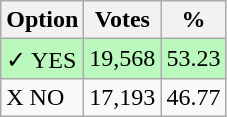<table class="wikitable">
<tr>
<th>Option</th>
<th>Votes</th>
<th>%</th>
</tr>
<tr>
<td style=background:#bbf8be>✓ YES</td>
<td style=background:#bbf8be>19,568</td>
<td style=background:#bbf8be>53.23</td>
</tr>
<tr>
<td>X NO</td>
<td>17,193</td>
<td>46.77</td>
</tr>
</table>
